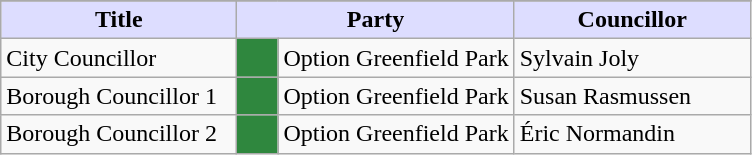<table class="wikitable">
<tr>
</tr>
<tr>
<th style="background:#ddf; width:150px;">Title</th>
<th style="background:#ddf; width:150px;" colspan="2">Party</th>
<th style="background:#ddf; width:150px;">Councillor</th>
</tr>
<tr>
<td>City Councillor</td>
<td style="background:#2f873e; width:20px;"> </td>
<td>Option Greenfield Park</td>
<td>Sylvain Joly</td>
</tr>
<tr>
<td>Borough Councillor 1</td>
<td style="background:#2f873e; width:20px;"> </td>
<td>Option Greenfield Park</td>
<td>Susan Rasmussen</td>
</tr>
<tr>
<td>Borough Councillor 2</td>
<td style="background:#2f873e; width:20px;"> </td>
<td>Option Greenfield Park</td>
<td>Éric Normandin</td>
</tr>
</table>
